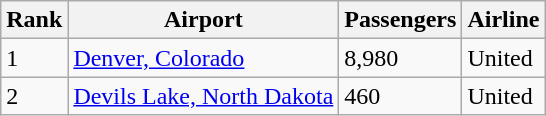<table class="wikitable">
<tr>
<th>Rank</th>
<th>Airport</th>
<th>Passengers</th>
<th>Airline</th>
</tr>
<tr>
<td>1</td>
<td><a href='#'>Denver, Colorado</a></td>
<td>8,980</td>
<td>United</td>
</tr>
<tr>
<td>2</td>
<td><a href='#'>Devils Lake, North Dakota</a></td>
<td>460</td>
<td>United</td>
</tr>
</table>
